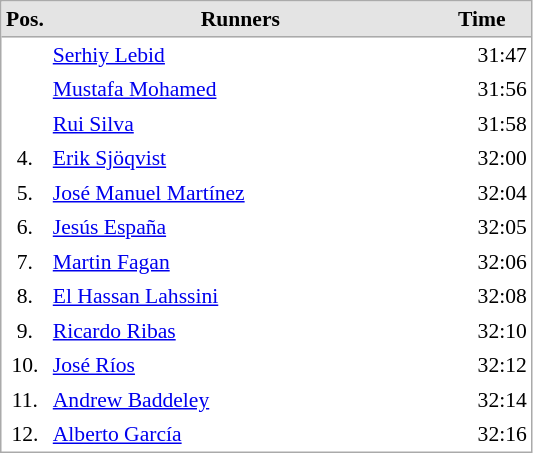<table cellspacing="0" cellpadding="3" style="border:1px solid #AAAAAA;font-size:90%">
<tr bgcolor="#E4E4E4">
<th style="border-bottom:1px solid #AAAAAA" width=10>Pos.</th>
<th style="border-bottom:1px solid #AAAAAA" width=250>Runners</th>
<th style="border-bottom:1px solid #AAAAAA" width=60>Time</th>
</tr>
<tr align="center">
<td align="center"></td>
<td align="left"> <a href='#'>Serhiy Lebid</a></td>
<td align="right">31:47</td>
</tr>
<tr align="center">
<td align="center"></td>
<td align="left"> <a href='#'>Mustafa Mohamed</a></td>
<td align="right">31:56</td>
</tr>
<tr align="center">
<td align="center"></td>
<td align="left"> <a href='#'>Rui Silva</a></td>
<td align="right">31:58</td>
</tr>
<tr align="center">
<td align="center">4.</td>
<td align="left"> <a href='#'>Erik Sjöqvist</a></td>
<td align="right">32:00</td>
</tr>
<tr align="center">
<td align="center">5.</td>
<td align="left"> <a href='#'>José Manuel Martínez</a></td>
<td align="right">32:04</td>
</tr>
<tr align="center">
<td align="center">6.</td>
<td align="left"> <a href='#'>Jesús España</a></td>
<td align="right">32:05</td>
</tr>
<tr align="center">
<td align="center">7.</td>
<td align="left"> <a href='#'>Martin Fagan</a></td>
<td align="right">32:06</td>
</tr>
<tr align="center">
<td align="center">8.</td>
<td align="left"> <a href='#'>El Hassan Lahssini</a></td>
<td align="right">32:08</td>
</tr>
<tr align="center">
<td align="center">9.</td>
<td align="left"> <a href='#'>Ricardo Ribas</a></td>
<td align="right">32:10</td>
</tr>
<tr align="center">
<td align="center">10.</td>
<td align="left"> <a href='#'>José Ríos</a></td>
<td align="right">32:12</td>
</tr>
<tr align="center">
<td align="center">11.</td>
<td align="left"> <a href='#'>Andrew Baddeley</a></td>
<td align="right">32:14</td>
</tr>
<tr align="center">
<td align="center">12.</td>
<td align="left"> <a href='#'>Alberto García</a></td>
<td align="right">32:16</td>
</tr>
</table>
